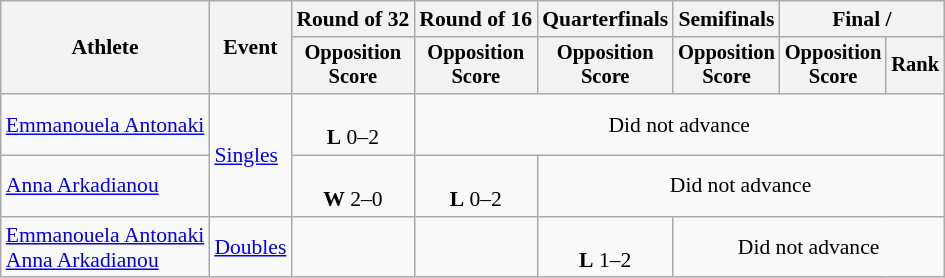<table class=wikitable style="font-size:90%">
<tr>
<th rowspan="2">Athlete</th>
<th rowspan="2">Event</th>
<th>Round of 32</th>
<th>Round of 16</th>
<th>Quarterfinals</th>
<th>Semifinals</th>
<th colspan=2>Final / </th>
</tr>
<tr style="font-size:95%">
<th>Opposition<br>Score</th>
<th>Opposition<br>Score</th>
<th>Opposition<br>Score</th>
<th>Opposition<br>Score</th>
<th>Opposition<br>Score</th>
<th>Rank</th>
</tr>
<tr align=center>
<td align=left><a href='#'>Emmanouela Antonaki</a></td>
<td align=left rowspan=2><a href='#'>Singles</a></td>
<td><br><strong>L</strong> 0–2</td>
<td colspan=5>Did not advance</td>
</tr>
<tr align=center>
<td align=left><a href='#'>Anna Arkadianou</a></td>
<td><br><strong>W</strong> 2–0</td>
<td><br><strong>L</strong> 0–2</td>
<td colspan=4>Did not advance</td>
</tr>
<tr align=center>
<td align=left><a href='#'>Emmanouela Antonaki</a><br><a href='#'>Anna Arkadianou</a></td>
<td align=left><a href='#'>Doubles</a></td>
<td></td>
<td></td>
<td><br><strong>L</strong> 1–2</td>
<td colspan=3>Did not advance</td>
</tr>
</table>
